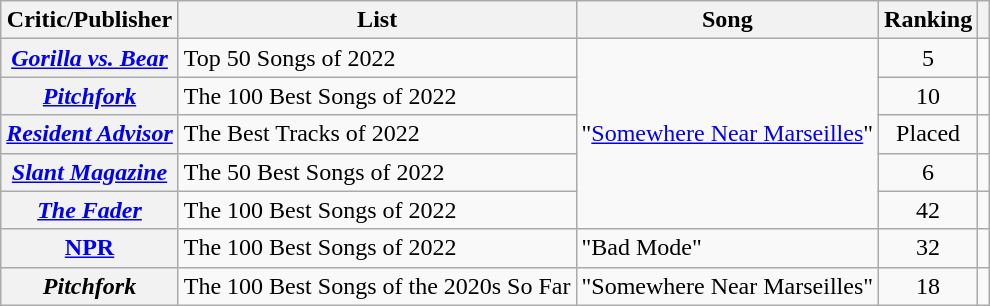<table class="wikitable plainrowheaders">
<tr>
<th>Critic/Publisher</th>
<th>List</th>
<th>Song</th>
<th>Ranking</th>
<th class="unsortable"></th>
</tr>
<tr>
<th scope="row"><em><a href='#'>Gorilla vs. Bear</a></em></th>
<td>Top 50 Songs of 2022</td>
<td rowspan="5">"<a href='#'>Somewhere Near Marseilles</a>"</td>
<td style="text-align:center">5</td>
<td style="text-align:center"></td>
</tr>
<tr>
<th scope="row"><em><a href='#'>Pitchfork</a></em></th>
<td>The 100 Best Songs of 2022</td>
<td style="text-align:center">10</td>
<td style="text-align:center"></td>
</tr>
<tr>
<th scope="row"><em><a href='#'>Resident Advisor</a></em></th>
<td>The Best Tracks of 2022</td>
<td style="text-align:center">Placed</td>
<td style="text-align:center"></td>
</tr>
<tr>
<th scope="row"><em><a href='#'>Slant Magazine</a></em></th>
<td>The 50 Best Songs of 2022</td>
<td style="text-align:center">6</td>
<td style="text-align:center"></td>
</tr>
<tr>
<th scope="row"><em><a href='#'>The Fader</a></em></th>
<td>The 100 Best Songs of 2022</td>
<td style="text-align:center">42</td>
<td style="text-align:center"></td>
</tr>
<tr>
<th scope="row"><a href='#'>NPR</a></th>
<td>The 100 Best Songs of 2022</td>
<td>"Bad Mode"</td>
<td style="text-align:center">32</td>
<td style="text-align:center"></td>
</tr>
<tr>
<th scope="row"><em>Pitchfork</em></th>
<td>The 100 Best Songs of the 2020s So Far</td>
<td>"Somewhere Near Marseilles"</td>
<td style="text-align:center">18</td>
<td style="text-align:center"></td>
</tr>
</table>
